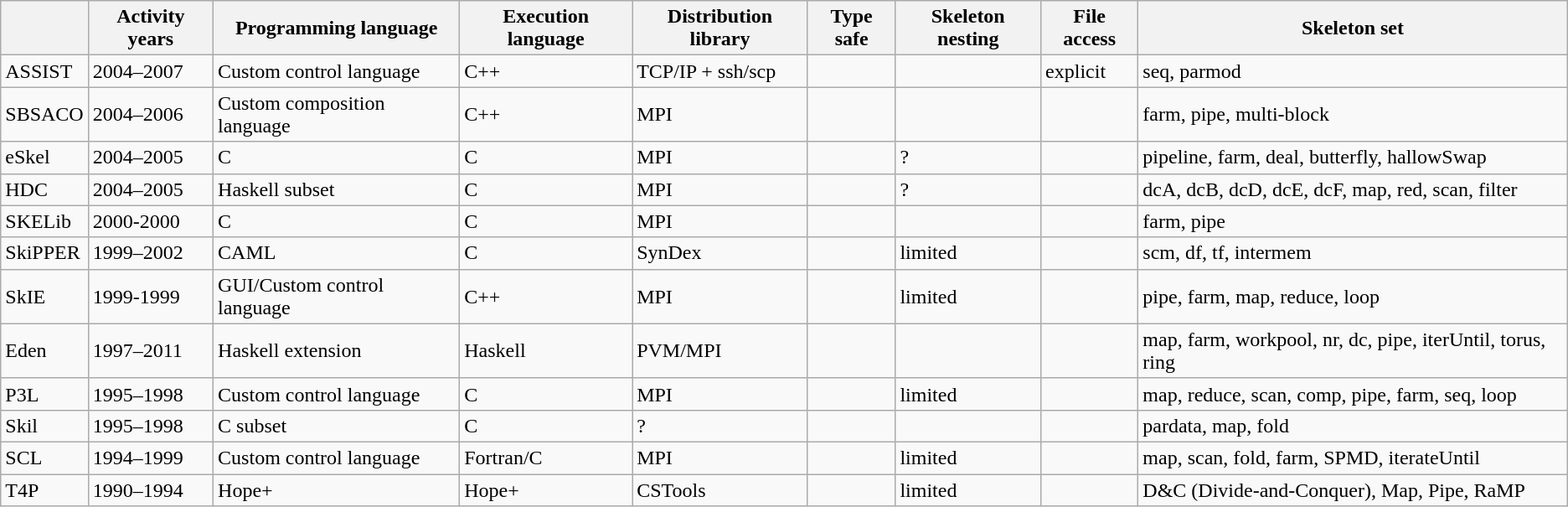<table class="wikitable" border="1">
<tr>
<th></th>
<th>Activity years</th>
<th>Programming language</th>
<th>Execution language</th>
<th>Distribution library</th>
<th>Type safe</th>
<th>Skeleton nesting</th>
<th>File access</th>
<th>Skeleton set</th>
</tr>
<tr>
<td>ASSIST</td>
<td>2004–2007</td>
<td>Custom control language</td>
<td>C++</td>
<td>TCP/IP + ssh/scp</td>
<td></td>
<td></td>
<td>explicit</td>
<td>seq, parmod</td>
</tr>
<tr>
<td>SBSACO</td>
<td>2004–2006</td>
<td>Custom composition language</td>
<td>C++</td>
<td>MPI</td>
<td></td>
<td></td>
<td></td>
<td>farm, pipe, multi-block</td>
</tr>
<tr>
<td>eSkel</td>
<td>2004–2005</td>
<td>C</td>
<td>C</td>
<td>MPI</td>
<td></td>
<td>?</td>
<td></td>
<td>pipeline, farm, deal, butterfly, hallowSwap</td>
</tr>
<tr>
<td>HDC</td>
<td>2004–2005</td>
<td>Haskell subset</td>
<td>C</td>
<td>MPI</td>
<td></td>
<td>?</td>
<td></td>
<td>dcA, dcB, dcD, dcE, dcF, map, red, scan, filter</td>
</tr>
<tr>
<td>SKELib</td>
<td>2000-2000</td>
<td>C</td>
<td>C</td>
<td>MPI</td>
<td></td>
<td></td>
<td></td>
<td>farm, pipe</td>
</tr>
<tr>
<td>SkiPPER</td>
<td>1999–2002</td>
<td>CAML</td>
<td>C</td>
<td>SynDex</td>
<td></td>
<td>limited</td>
<td></td>
<td>scm, df, tf, intermem</td>
</tr>
<tr>
<td>SkIE</td>
<td>1999-1999</td>
<td>GUI/Custom control language</td>
<td>C++</td>
<td>MPI</td>
<td></td>
<td>limited</td>
<td></td>
<td>pipe, farm, map, reduce, loop</td>
</tr>
<tr>
<td>Eden</td>
<td>1997–2011</td>
<td>Haskell extension</td>
<td>Haskell</td>
<td>PVM/MPI</td>
<td></td>
<td></td>
<td></td>
<td>map, farm, workpool, nr, dc, pipe, iterUntil, torus, ring</td>
</tr>
<tr>
<td>P3L</td>
<td>1995–1998</td>
<td>Custom control language</td>
<td>C</td>
<td>MPI</td>
<td></td>
<td>limited</td>
<td></td>
<td>map, reduce, scan, comp, pipe, farm, seq, loop</td>
</tr>
<tr>
<td>Skil</td>
<td>1995–1998</td>
<td>C subset</td>
<td>C</td>
<td>?</td>
<td></td>
<td></td>
<td></td>
<td>pardata, map, fold</td>
</tr>
<tr>
<td>SCL</td>
<td>1994–1999</td>
<td>Custom control language</td>
<td>Fortran/C</td>
<td>MPI</td>
<td></td>
<td>limited</td>
<td></td>
<td>map, scan, fold, farm, SPMD, iterateUntil</td>
</tr>
<tr>
<td>T4P</td>
<td>1990–1994</td>
<td>Hope+</td>
<td>Hope+</td>
<td>CSTools</td>
<td></td>
<td>limited</td>
<td></td>
<td>D&C (Divide-and-Conquer), Map, Pipe, RaMP</td>
</tr>
</table>
